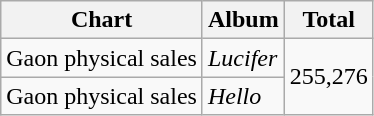<table class="wikitable">
<tr>
<th>Chart</th>
<th>Album</th>
<th>Total</th>
</tr>
<tr>
<td>Gaon physical sales</td>
<td><em>Lucifer</em></td>
<td rowspan="2">255,276</td>
</tr>
<tr>
<td>Gaon physical sales</td>
<td><em>Hello</em></td>
</tr>
</table>
